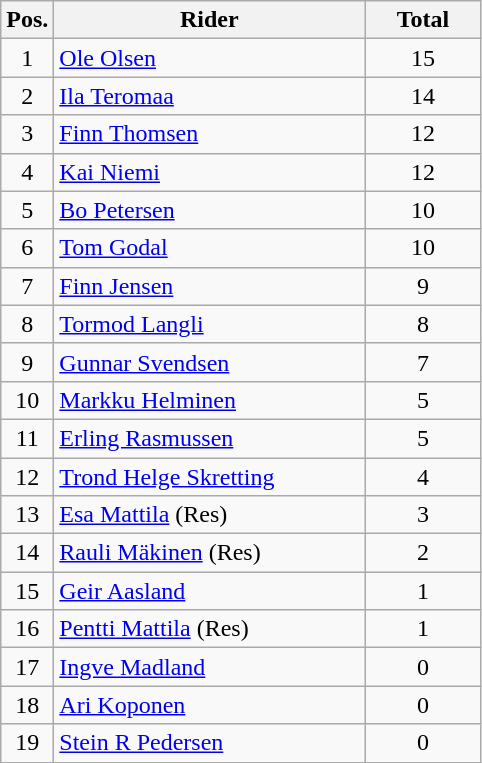<table class=wikitable>
<tr>
<th width=25px>Pos.</th>
<th width=200px>Rider</th>
<th width=70px>Total</th>
</tr>
<tr align=center >
<td>1</td>
<td align=left> <a href='#'>Ole Olsen</a></td>
<td>15</td>
</tr>
<tr align=center >
<td>2</td>
<td align=left> <a href='#'>Ila Teromaa</a></td>
<td>14</td>
</tr>
<tr align=center >
<td>3</td>
<td align=left> <a href='#'>Finn Thomsen</a></td>
<td>12</td>
</tr>
<tr align=center >
<td>4</td>
<td align=left> <a href='#'>Kai Niemi</a></td>
<td>12</td>
</tr>
<tr align=center>
<td>5</td>
<td align=left> <a href='#'>Bo Petersen</a></td>
<td>10</td>
</tr>
<tr align=center>
<td>6</td>
<td align=left> <a href='#'>Tom Godal</a></td>
<td>10</td>
</tr>
<tr align=center>
<td>7</td>
<td align=left> <a href='#'>Finn Jensen</a></td>
<td>9</td>
</tr>
<tr align=center>
<td>8</td>
<td align=left> <a href='#'>Tormod Langli</a></td>
<td>8</td>
</tr>
<tr align=center>
<td>9</td>
<td align=left> <a href='#'>Gunnar Svendsen</a></td>
<td>7</td>
</tr>
<tr align=center>
<td>10</td>
<td align=left> <a href='#'>Markku Helminen</a></td>
<td>5</td>
</tr>
<tr align=center>
<td>11</td>
<td align=left> <a href='#'>Erling Rasmussen</a></td>
<td>5</td>
</tr>
<tr align=center>
<td>12</td>
<td align=left> <a href='#'>Trond Helge Skretting</a></td>
<td>4</td>
</tr>
<tr align=center>
<td>13</td>
<td align=left> <a href='#'>Esa Mattila</a> (Res)</td>
<td>3</td>
</tr>
<tr align=center>
<td>14</td>
<td align=left> <a href='#'>Rauli Mäkinen</a> (Res)</td>
<td>2</td>
</tr>
<tr align=center>
<td>15</td>
<td align=left> <a href='#'>Geir Aasland</a></td>
<td>1</td>
</tr>
<tr align=center>
<td>16</td>
<td align=left> <a href='#'>Pentti Mattila</a> (Res)</td>
<td>1</td>
</tr>
<tr align=center>
<td>17</td>
<td align=left> <a href='#'>Ingve Madland</a></td>
<td>0</td>
</tr>
<tr align=center>
<td>18</td>
<td align=left> <a href='#'>Ari Koponen</a></td>
<td>0</td>
</tr>
<tr align=center>
<td>19</td>
<td align=left> <a href='#'>Stein R Pedersen</a></td>
<td>0</td>
</tr>
</table>
